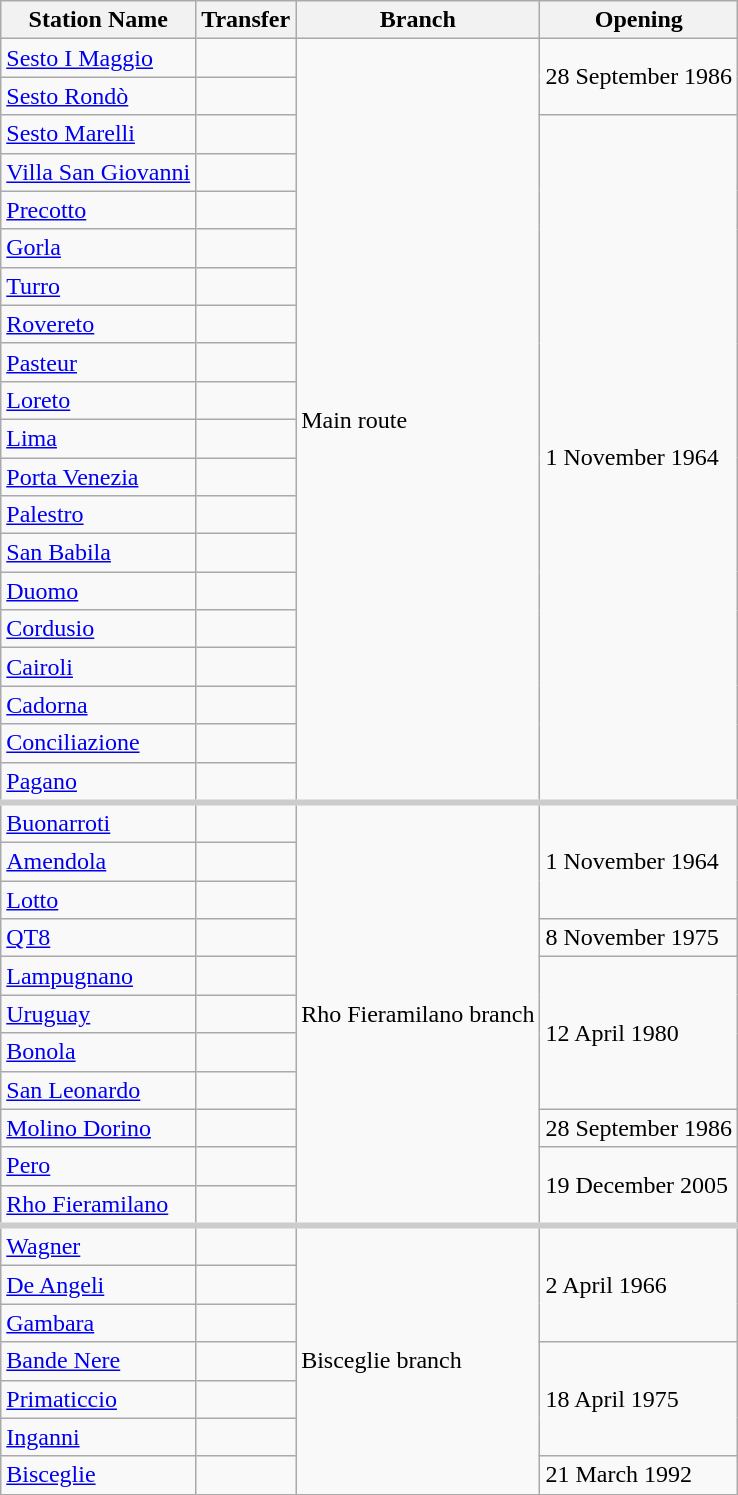<table class="wikitable">
<tr>
<th>Station Name</th>
<th>Transfer</th>
<th>Branch</th>
<th>Opening</th>
</tr>
<tr>
<td><a href='#'>Sesto I Maggio</a></td>
<td>    </td>
<td rowspan="20">Main route</td>
<td rowspan="2">28 September 1986</td>
</tr>
<tr>
<td><a href='#'>Sesto Rondò</a></td>
<td></td>
</tr>
<tr>
<td><a href='#'>Sesto Marelli</a></td>
<td></td>
<td rowspan="18">1 November 1964</td>
</tr>
<tr>
<td><a href='#'>Villa San Giovanni</a></td>
<td></td>
</tr>
<tr>
<td><a href='#'>Precotto</a></td>
<td></td>
</tr>
<tr>
<td><a href='#'>Gorla</a></td>
<td></td>
</tr>
<tr>
<td><a href='#'>Turro</a></td>
<td></td>
</tr>
<tr>
<td><a href='#'>Rovereto</a></td>
<td></td>
</tr>
<tr>
<td><a href='#'>Pasteur</a></td>
<td></td>
</tr>
<tr>
<td><a href='#'>Loreto</a></td>
<td></td>
</tr>
<tr>
<td><a href='#'>Lima</a></td>
<td></td>
</tr>
<tr>
<td><a href='#'>Porta Venezia</a></td>
<td>    </td>
</tr>
<tr>
<td><a href='#'>Palestro</a></td>
<td></td>
</tr>
<tr>
<td><a href='#'>San Babila</a></td>
<td></td>
</tr>
<tr>
<td><a href='#'>Duomo</a></td>
<td></td>
</tr>
<tr>
<td><a href='#'>Cordusio</a></td>
<td></td>
</tr>
<tr>
<td><a href='#'>Cairoli</a></td>
<td></td>
</tr>
<tr>
<td><a href='#'>Cadorna</a></td>
<td><br>  </td>
</tr>
<tr>
<td><a href='#'>Conciliazione</a></td>
<td></td>
</tr>
<tr>
<td><a href='#'>Pagano</a></td>
<td></td>
</tr>
<tr style="border-top:4px solid #ccc">
<td><a href='#'>Buonarroti</a></td>
<td></td>
<td rowspan="11">Rho Fieramilano branch</td>
<td rowspan="3">1 November 1964</td>
</tr>
<tr>
<td><a href='#'>Amendola</a></td>
<td></td>
</tr>
<tr>
<td><a href='#'>Lotto</a></td>
<td></td>
</tr>
<tr>
<td><a href='#'>QT8</a></td>
<td></td>
<td>8 November 1975</td>
</tr>
<tr>
<td><a href='#'>Lampugnano</a></td>
<td></td>
<td rowspan="4">12 April 1980</td>
</tr>
<tr>
<td><a href='#'>Uruguay</a></td>
<td></td>
</tr>
<tr>
<td><a href='#'>Bonola</a></td>
<td></td>
</tr>
<tr>
<td><a href='#'>San Leonardo</a></td>
<td></td>
</tr>
<tr>
<td><a href='#'>Molino Dorino</a></td>
<td></td>
<td>28 September 1986</td>
</tr>
<tr>
<td><a href='#'>Pero</a></td>
<td></td>
<td rowspan="2">19 December 2005</td>
</tr>
<tr>
<td><a href='#'>Rho Fieramilano</a></td>
<td>   </td>
</tr>
<tr style="border-top:4px solid #ccc">
<td><a href='#'>Wagner</a></td>
<td></td>
<td rowspan="7">Bisceglie branch</td>
<td rowspan="3">2 April 1966</td>
</tr>
<tr>
<td><a href='#'>De Angeli</a></td>
<td></td>
</tr>
<tr>
<td><a href='#'>Gambara</a></td>
<td></td>
</tr>
<tr>
<td><a href='#'>Bande Nere</a></td>
<td></td>
<td rowspan="3">18 April 1975</td>
</tr>
<tr>
<td><a href='#'>Primaticcio</a></td>
<td></td>
</tr>
<tr>
<td><a href='#'>Inganni</a></td>
<td></td>
</tr>
<tr>
<td><a href='#'>Bisceglie</a></td>
<td></td>
<td>21 March 1992</td>
</tr>
</table>
